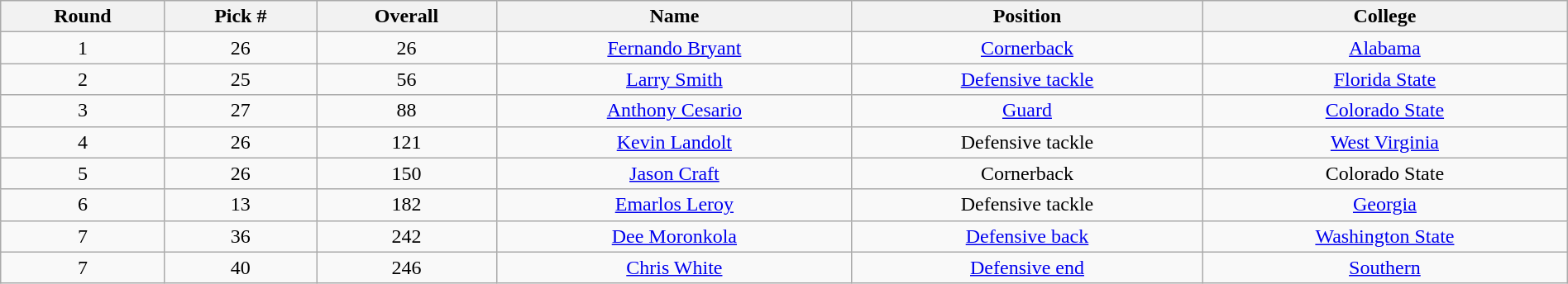<table class="wikitable sortable sortable" style="width: 100%; text-align:center">
<tr>
<th>Round</th>
<th>Pick #</th>
<th>Overall</th>
<th>Name</th>
<th>Position</th>
<th>College</th>
</tr>
<tr>
<td>1</td>
<td>26</td>
<td>26</td>
<td><a href='#'>Fernando Bryant</a></td>
<td><a href='#'>Cornerback</a></td>
<td><a href='#'>Alabama</a></td>
</tr>
<tr>
<td>2</td>
<td>25</td>
<td>56</td>
<td><a href='#'>Larry Smith</a></td>
<td><a href='#'>Defensive tackle</a></td>
<td><a href='#'>Florida State</a></td>
</tr>
<tr>
<td>3</td>
<td>27</td>
<td>88</td>
<td><a href='#'>Anthony Cesario</a></td>
<td><a href='#'>Guard</a></td>
<td><a href='#'>Colorado State</a></td>
</tr>
<tr>
<td>4</td>
<td>26</td>
<td>121</td>
<td><a href='#'>Kevin Landolt</a></td>
<td>Defensive tackle</td>
<td><a href='#'>West Virginia</a></td>
</tr>
<tr>
<td>5</td>
<td>26</td>
<td>150</td>
<td><a href='#'>Jason Craft</a></td>
<td>Cornerback</td>
<td>Colorado State</td>
</tr>
<tr>
<td>6</td>
<td>13</td>
<td>182</td>
<td><a href='#'>Emarlos Leroy</a></td>
<td>Defensive tackle</td>
<td><a href='#'>Georgia</a></td>
</tr>
<tr>
<td>7</td>
<td>36</td>
<td>242</td>
<td><a href='#'>Dee Moronkola</a></td>
<td><a href='#'>Defensive back</a></td>
<td><a href='#'>Washington State</a></td>
</tr>
<tr>
<td>7</td>
<td>40</td>
<td>246</td>
<td><a href='#'>Chris White</a></td>
<td><a href='#'>Defensive end</a></td>
<td><a href='#'>Southern</a></td>
</tr>
</table>
